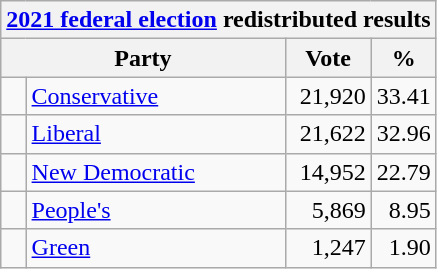<table class="wikitable">
<tr>
<th colspan="4"><a href='#'>2021 federal election</a> redistributed results</th>
</tr>
<tr>
<th bgcolor="#DDDDFF" width="130px" colspan="2">Party</th>
<th bgcolor="#DDDDFF" width="50px">Vote</th>
<th bgcolor="#DDDDFF" width="30px">%</th>
</tr>
<tr>
<td> </td>
<td><a href='#'>Conservative</a></td>
<td align=right>21,920</td>
<td align=right>33.41</td>
</tr>
<tr>
<td> </td>
<td><a href='#'>Liberal</a></td>
<td align=right>21,622</td>
<td align=right>32.96</td>
</tr>
<tr>
<td> </td>
<td><a href='#'>New Democratic</a></td>
<td align=right>14,952</td>
<td align=right>22.79</td>
</tr>
<tr>
<td> </td>
<td><a href='#'>People's</a></td>
<td align=right>5,869</td>
<td align=right>8.95</td>
</tr>
<tr>
<td> </td>
<td><a href='#'>Green</a></td>
<td align=right>1,247</td>
<td align=right>1.90</td>
</tr>
</table>
